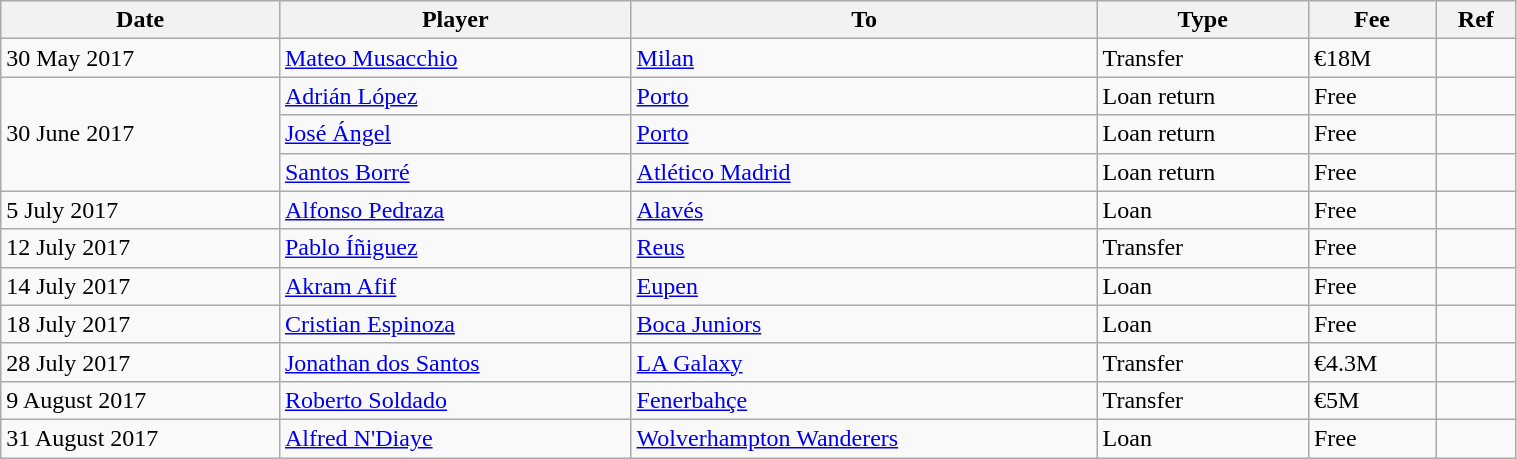<table class="wikitable" style="width:80%;">
<tr>
<th>Date</th>
<th>Player</th>
<th>To</th>
<th>Type</th>
<th>Fee</th>
<th>Ref</th>
</tr>
<tr>
<td>30 May 2017</td>
<td> <a href='#'>Mateo Musacchio</a></td>
<td> <a href='#'>Milan</a></td>
<td>Transfer</td>
<td>€18M</td>
<td></td>
</tr>
<tr>
<td rowspan="3">30 June 2017</td>
<td> <a href='#'>Adrián López</a></td>
<td> <a href='#'>Porto</a></td>
<td>Loan return</td>
<td>Free</td>
<td></td>
</tr>
<tr>
<td> <a href='#'>José Ángel</a></td>
<td> <a href='#'>Porto</a></td>
<td>Loan return</td>
<td>Free</td>
<td></td>
</tr>
<tr>
<td> <a href='#'>Santos Borré</a></td>
<td> <a href='#'>Atlético Madrid</a></td>
<td>Loan return</td>
<td>Free</td>
<td></td>
</tr>
<tr>
<td>5 July 2017</td>
<td> <a href='#'>Alfonso Pedraza</a></td>
<td> <a href='#'>Alavés</a></td>
<td>Loan</td>
<td>Free</td>
<td></td>
</tr>
<tr>
<td>12 July 2017</td>
<td> <a href='#'>Pablo Íñiguez</a></td>
<td> <a href='#'>Reus</a></td>
<td>Transfer</td>
<td>Free</td>
<td></td>
</tr>
<tr>
<td>14 July 2017</td>
<td> <a href='#'>Akram Afif</a></td>
<td> <a href='#'>Eupen</a></td>
<td>Loan</td>
<td>Free</td>
<td></td>
</tr>
<tr>
<td>18 July 2017</td>
<td> <a href='#'>Cristian Espinoza</a></td>
<td> <a href='#'>Boca Juniors</a></td>
<td>Loan</td>
<td>Free</td>
<td></td>
</tr>
<tr>
<td>28 July 2017</td>
<td> <a href='#'>Jonathan dos Santos</a></td>
<td> <a href='#'>LA Galaxy</a></td>
<td>Transfer</td>
<td>€4.3M</td>
<td></td>
</tr>
<tr>
<td>9 August 2017</td>
<td> <a href='#'>Roberto Soldado</a></td>
<td> <a href='#'>Fenerbahçe</a></td>
<td>Transfer</td>
<td>€5M</td>
<td></td>
</tr>
<tr>
<td>31 August 2017</td>
<td> <a href='#'>Alfred N'Diaye</a></td>
<td> <a href='#'>Wolverhampton Wanderers</a></td>
<td>Loan</td>
<td>Free</td>
<td></td>
</tr>
</table>
